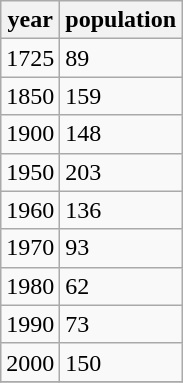<table class="wikitable">
<tr>
<th>year</th>
<th>population</th>
</tr>
<tr>
<td>1725</td>
<td>89</td>
</tr>
<tr>
<td>1850</td>
<td>159</td>
</tr>
<tr>
<td>1900</td>
<td>148</td>
</tr>
<tr>
<td>1950</td>
<td>203</td>
</tr>
<tr>
<td>1960</td>
<td>136</td>
</tr>
<tr>
<td>1970</td>
<td>93</td>
</tr>
<tr>
<td>1980</td>
<td>62</td>
</tr>
<tr>
<td>1990</td>
<td>73</td>
</tr>
<tr>
<td>2000</td>
<td>150</td>
</tr>
<tr>
</tr>
</table>
